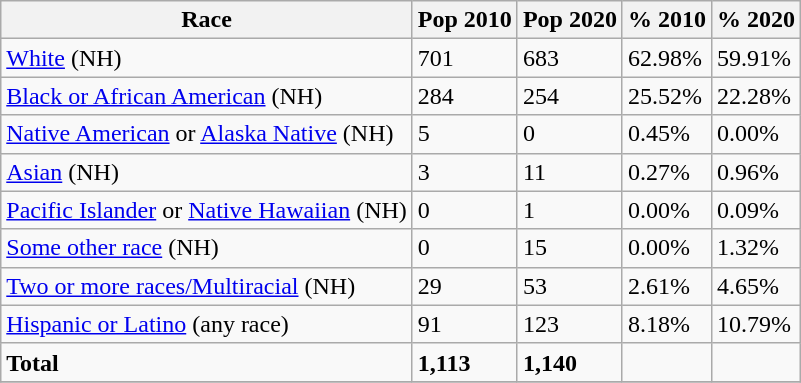<table class="wikitable">
<tr>
<th>Race</th>
<th>Pop 2010</th>
<th>Pop 2020</th>
<th>% 2010</th>
<th>% 2020</th>
</tr>
<tr>
<td><a href='#'>White</a> (NH)</td>
<td>701</td>
<td>683</td>
<td>62.98%</td>
<td>59.91%</td>
</tr>
<tr>
<td><a href='#'>Black or African American</a> (NH)</td>
<td>284</td>
<td>254</td>
<td>25.52%</td>
<td>22.28%</td>
</tr>
<tr>
<td><a href='#'>Native American</a> or <a href='#'>Alaska Native</a> (NH)</td>
<td>5</td>
<td>0</td>
<td>0.45%</td>
<td>0.00%</td>
</tr>
<tr>
<td><a href='#'>Asian</a> (NH)</td>
<td>3</td>
<td>11</td>
<td>0.27%</td>
<td>0.96%</td>
</tr>
<tr>
<td><a href='#'>Pacific Islander</a> or <a href='#'>Native Hawaiian</a> (NH)</td>
<td>0</td>
<td>1</td>
<td>0.00%</td>
<td>0.09%</td>
</tr>
<tr>
<td><a href='#'>Some other race</a> (NH)</td>
<td>0</td>
<td>15</td>
<td>0.00%</td>
<td>1.32%</td>
</tr>
<tr>
<td><a href='#'>Two or more races/Multiracial</a> (NH)</td>
<td>29</td>
<td>53</td>
<td>2.61%</td>
<td>4.65%</td>
</tr>
<tr>
<td><a href='#'>Hispanic or Latino</a> (any race)</td>
<td>91</td>
<td>123</td>
<td>8.18%</td>
<td>10.79%</td>
</tr>
<tr>
<td><strong>Total</strong></td>
<td><strong>1,113</strong></td>
<td><strong>1,140</strong></td>
<td></td>
<td></td>
</tr>
<tr>
</tr>
</table>
